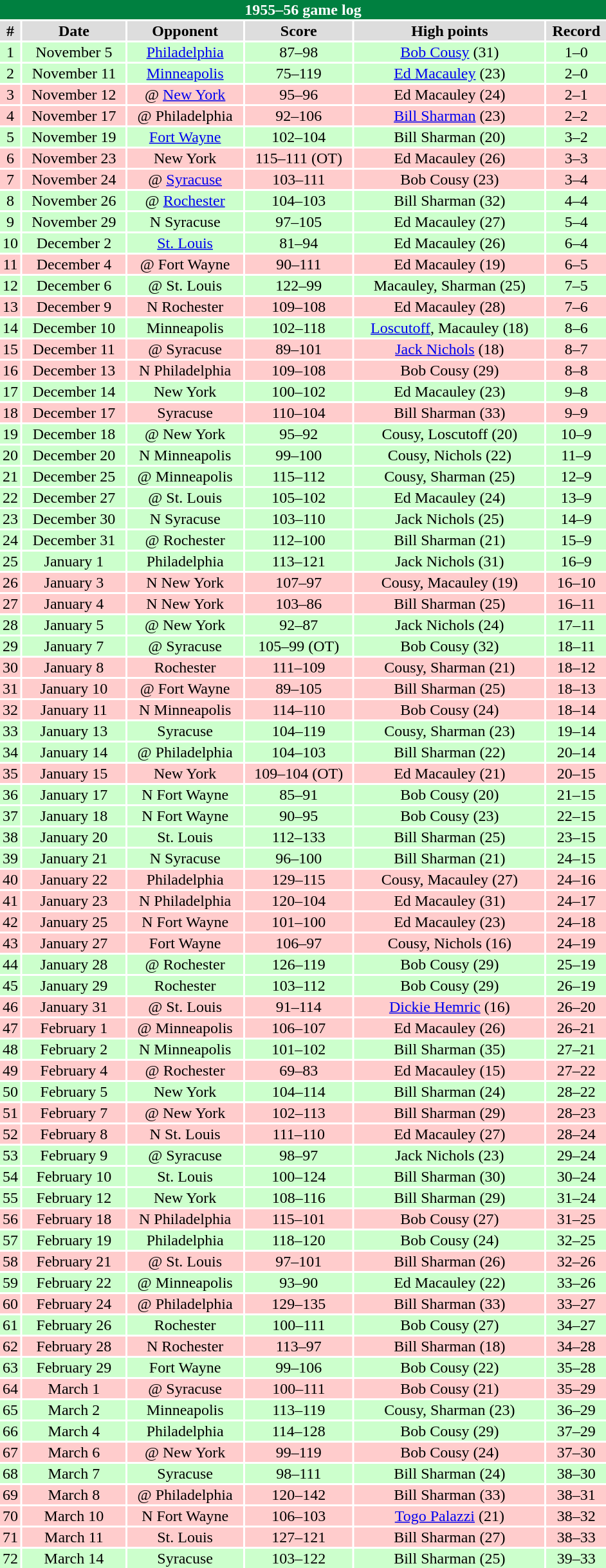<table class="toccolours collapsible" width=50% style="clear:both; margin:1.5em auto; text-align:center">
<tr>
<th colspan=11 style="background:#008040; color:white;">1955–56 game log</th>
</tr>
<tr align="center" bgcolor="#dddddd">
<td><strong>#</strong></td>
<td><strong>Date</strong></td>
<td><strong>Opponent</strong></td>
<td><strong>Score</strong></td>
<td><strong>High points</strong></td>
<td><strong>Record</strong></td>
</tr>
<tr align="center" bgcolor="ccffcc">
<td>1</td>
<td>November 5</td>
<td><a href='#'>Philadelphia</a></td>
<td>87–98</td>
<td><a href='#'>Bob Cousy</a> (31)</td>
<td>1–0</td>
</tr>
<tr align="center" bgcolor="ccffcc">
<td>2</td>
<td>November 11</td>
<td><a href='#'>Minneapolis</a></td>
<td>75–119</td>
<td><a href='#'>Ed Macauley</a> (23)</td>
<td>2–0</td>
</tr>
<tr align="center" bgcolor="ffcccc">
<td>3</td>
<td>November 12</td>
<td>@ <a href='#'>New York</a></td>
<td>95–96</td>
<td>Ed Macauley (24)</td>
<td>2–1</td>
</tr>
<tr align="center" bgcolor="ffcccc">
<td>4</td>
<td>November 17</td>
<td>@ Philadelphia</td>
<td>92–106</td>
<td><a href='#'>Bill Sharman</a> (23)</td>
<td>2–2</td>
</tr>
<tr align="center" bgcolor="ccffcc">
<td>5</td>
<td>November 19</td>
<td><a href='#'>Fort Wayne</a></td>
<td>102–104</td>
<td>Bill Sharman (20)</td>
<td>3–2</td>
</tr>
<tr align="center" bgcolor="ffcccc">
<td>6</td>
<td>November 23</td>
<td>New York</td>
<td>115–111 (OT)</td>
<td>Ed Macauley (26)</td>
<td>3–3</td>
</tr>
<tr align="center" bgcolor="ffcccc">
<td>7</td>
<td>November 24</td>
<td>@ <a href='#'>Syracuse</a></td>
<td>103–111</td>
<td>Bob Cousy (23)</td>
<td>3–4</td>
</tr>
<tr align="center" bgcolor="ccffcc">
<td>8</td>
<td>November 26</td>
<td>@ <a href='#'>Rochester</a></td>
<td>104–103</td>
<td>Bill Sharman (32)</td>
<td>4–4</td>
</tr>
<tr align="center" bgcolor="ccffcc">
<td>9</td>
<td>November 29</td>
<td>N Syracuse</td>
<td>97–105</td>
<td>Ed Macauley (27)</td>
<td>5–4</td>
</tr>
<tr align="center" bgcolor="ccffcc">
<td>10</td>
<td>December 2</td>
<td><a href='#'>St. Louis</a></td>
<td>81–94</td>
<td>Ed Macauley (26)</td>
<td>6–4</td>
</tr>
<tr align="center" bgcolor="ffcccc">
<td>11</td>
<td>December 4</td>
<td>@ Fort Wayne</td>
<td>90–111</td>
<td>Ed Macauley (19)</td>
<td>6–5</td>
</tr>
<tr align="center" bgcolor="ccffcc">
<td>12</td>
<td>December 6</td>
<td>@ St. Louis</td>
<td>122–99</td>
<td>Macauley, Sharman (25)</td>
<td>7–5</td>
</tr>
<tr align="center" bgcolor="ffcccc">
<td>13</td>
<td>December 9</td>
<td>N Rochester</td>
<td>109–108</td>
<td>Ed Macauley (28)</td>
<td>7–6</td>
</tr>
<tr align="center" bgcolor="ccffcc">
<td>14</td>
<td>December 10</td>
<td>Minneapolis</td>
<td>102–118</td>
<td><a href='#'>Loscutoff</a>, Macauley (18)</td>
<td>8–6</td>
</tr>
<tr align="center" bgcolor="ffcccc">
<td>15</td>
<td>December 11</td>
<td>@ Syracuse</td>
<td>89–101</td>
<td><a href='#'>Jack Nichols</a> (18)</td>
<td>8–7</td>
</tr>
<tr align="center" bgcolor="ffcccc">
<td>16</td>
<td>December 13</td>
<td>N Philadelphia</td>
<td>109–108</td>
<td>Bob Cousy (29)</td>
<td>8–8</td>
</tr>
<tr align="center" bgcolor="ccffcc">
<td>17</td>
<td>December 14</td>
<td>New York</td>
<td>100–102</td>
<td>Ed Macauley (23)</td>
<td>9–8</td>
</tr>
<tr align="center" bgcolor="ffcccc">
<td>18</td>
<td>December 17</td>
<td>Syracuse</td>
<td>110–104</td>
<td>Bill Sharman (33)</td>
<td>9–9</td>
</tr>
<tr align="center" bgcolor="ccffcc">
<td>19</td>
<td>December 18</td>
<td>@ New York</td>
<td>95–92</td>
<td>Cousy, Loscutoff (20)</td>
<td>10–9</td>
</tr>
<tr align="center" bgcolor="ccffcc">
<td>20</td>
<td>December 20</td>
<td>N Minneapolis</td>
<td>99–100</td>
<td>Cousy, Nichols (22)</td>
<td>11–9</td>
</tr>
<tr align="center" bgcolor="ccffcc">
<td>21</td>
<td>December 25</td>
<td>@ Minneapolis</td>
<td>115–112</td>
<td>Cousy, Sharman (25)</td>
<td>12–9</td>
</tr>
<tr align="center" bgcolor="ccffcc">
<td>22</td>
<td>December 27</td>
<td>@ St. Louis</td>
<td>105–102</td>
<td>Ed Macauley (24)</td>
<td>13–9</td>
</tr>
<tr align="center" bgcolor="ccffcc">
<td>23</td>
<td>December 30</td>
<td>N Syracuse</td>
<td>103–110</td>
<td>Jack Nichols (25)</td>
<td>14–9</td>
</tr>
<tr align="center" bgcolor="ccffcc">
<td>24</td>
<td>December 31</td>
<td>@ Rochester</td>
<td>112–100</td>
<td>Bill Sharman (21)</td>
<td>15–9</td>
</tr>
<tr align="center" bgcolor="ccffcc">
<td>25</td>
<td>January 1</td>
<td>Philadelphia</td>
<td>113–121</td>
<td>Jack Nichols (31)</td>
<td>16–9</td>
</tr>
<tr align="center" bgcolor="ffcccc">
<td>26</td>
<td>January 3</td>
<td>N New York</td>
<td>107–97</td>
<td>Cousy, Macauley (19)</td>
<td>16–10</td>
</tr>
<tr align="center" bgcolor="ffcccc">
<td>27</td>
<td>January 4</td>
<td>N New York</td>
<td>103–86</td>
<td>Bill Sharman (25)</td>
<td>16–11</td>
</tr>
<tr align="center" bgcolor="ccffcc">
<td>28</td>
<td>January 5</td>
<td>@ New York</td>
<td>92–87</td>
<td>Jack Nichols (24)</td>
<td>17–11</td>
</tr>
<tr align="center" bgcolor="ccffcc">
<td>29</td>
<td>January 7</td>
<td>@ Syracuse</td>
<td>105–99 (OT)</td>
<td>Bob Cousy (32)</td>
<td>18–11</td>
</tr>
<tr align="center" bgcolor="ffcccc">
<td>30</td>
<td>January 8</td>
<td>Rochester</td>
<td>111–109</td>
<td>Cousy, Sharman (21)</td>
<td>18–12</td>
</tr>
<tr align="center" bgcolor="ffcccc">
<td>31</td>
<td>January 10</td>
<td>@ Fort Wayne</td>
<td>89–105</td>
<td>Bill Sharman (25)</td>
<td>18–13</td>
</tr>
<tr align="center" bgcolor="ffcccc">
<td>32</td>
<td>January 11</td>
<td>N Minneapolis</td>
<td>114–110</td>
<td>Bob Cousy (24)</td>
<td>18–14</td>
</tr>
<tr align="center" bgcolor="ccffcc">
<td>33</td>
<td>January 13</td>
<td>Syracuse</td>
<td>104–119</td>
<td>Cousy, Sharman (23)</td>
<td>19–14</td>
</tr>
<tr align="center" bgcolor="ccffcc">
<td>34</td>
<td>January 14</td>
<td>@ Philadelphia</td>
<td>104–103</td>
<td>Bill Sharman (22)</td>
<td>20–14</td>
</tr>
<tr align="center" bgcolor="ffcccc">
<td>35</td>
<td>January 15</td>
<td>New York</td>
<td>109–104 (OT)</td>
<td>Ed Macauley (21)</td>
<td>20–15</td>
</tr>
<tr align="center" bgcolor="ccffcc">
<td>36</td>
<td>January 17</td>
<td>N Fort Wayne</td>
<td>85–91</td>
<td>Bob Cousy (20)</td>
<td>21–15</td>
</tr>
<tr align="center" bgcolor="ccffcc">
<td>37</td>
<td>January 18</td>
<td>N Fort Wayne</td>
<td>90–95</td>
<td>Bob Cousy (23)</td>
<td>22–15</td>
</tr>
<tr align="center" bgcolor="ccffcc">
<td>38</td>
<td>January 20</td>
<td>St. Louis</td>
<td>112–133</td>
<td>Bill Sharman (25)</td>
<td>23–15</td>
</tr>
<tr align="center" bgcolor="ccffcc">
<td>39</td>
<td>January 21</td>
<td>N Syracuse</td>
<td>96–100</td>
<td>Bill Sharman (21)</td>
<td>24–15</td>
</tr>
<tr align="center" bgcolor="ffcccc">
<td>40</td>
<td>January 22</td>
<td>Philadelphia</td>
<td>129–115</td>
<td>Cousy, Macauley (27)</td>
<td>24–16</td>
</tr>
<tr align="center" bgcolor="ffcccc">
<td>41</td>
<td>January 23</td>
<td>N Philadelphia</td>
<td>120–104</td>
<td>Ed Macauley (31)</td>
<td>24–17</td>
</tr>
<tr align="center" bgcolor="ffcccc">
<td>42</td>
<td>January 25</td>
<td>N Fort Wayne</td>
<td>101–100</td>
<td>Ed Macauley (23)</td>
<td>24–18</td>
</tr>
<tr align="center" bgcolor="ffcccc">
<td>43</td>
<td>January 27</td>
<td>Fort Wayne</td>
<td>106–97</td>
<td>Cousy, Nichols (16)</td>
<td>24–19</td>
</tr>
<tr align="center" bgcolor="ccffcc">
<td>44</td>
<td>January 28</td>
<td>@ Rochester</td>
<td>126–119</td>
<td>Bob Cousy (29)</td>
<td>25–19</td>
</tr>
<tr align="center" bgcolor="ccffcc">
<td>45</td>
<td>January 29</td>
<td>Rochester</td>
<td>103–112</td>
<td>Bob Cousy (29)</td>
<td>26–19</td>
</tr>
<tr align="center" bgcolor="ffcccc">
<td>46</td>
<td>January 31</td>
<td>@ St. Louis</td>
<td>91–114</td>
<td><a href='#'>Dickie Hemric</a> (16)</td>
<td>26–20</td>
</tr>
<tr align="center" bgcolor="ffcccc">
<td>47</td>
<td>February 1</td>
<td>@ Minneapolis</td>
<td>106–107</td>
<td>Ed Macauley (26)</td>
<td>26–21</td>
</tr>
<tr align="center" bgcolor="ccffcc">
<td>48</td>
<td>February 2</td>
<td>N Minneapolis</td>
<td>101–102</td>
<td>Bill Sharman (35)</td>
<td>27–21</td>
</tr>
<tr align="center" bgcolor="ffcccc">
<td>49</td>
<td>February 4</td>
<td>@ Rochester</td>
<td>69–83</td>
<td>Ed Macauley (15)</td>
<td>27–22</td>
</tr>
<tr align="center" bgcolor="ccffcc">
<td>50</td>
<td>February 5</td>
<td>New York</td>
<td>104–114</td>
<td>Bill Sharman (24)</td>
<td>28–22</td>
</tr>
<tr align="center" bgcolor="ffcccc">
<td>51</td>
<td>February 7</td>
<td>@ New York</td>
<td>102–113</td>
<td>Bill Sharman (29)</td>
<td>28–23</td>
</tr>
<tr align="center" bgcolor="ffcccc">
<td>52</td>
<td>February 8</td>
<td>N St. Louis</td>
<td>111–110</td>
<td>Ed Macauley (27)</td>
<td>28–24</td>
</tr>
<tr align="center" bgcolor="ccffcc">
<td>53</td>
<td>February 9</td>
<td>@ Syracuse</td>
<td>98–97</td>
<td>Jack Nichols (23)</td>
<td>29–24</td>
</tr>
<tr align="center" bgcolor="ccffcc">
<td>54</td>
<td>February 10</td>
<td>St. Louis</td>
<td>100–124</td>
<td>Bill Sharman (30)</td>
<td>30–24</td>
</tr>
<tr align="center" bgcolor="ccffcc">
<td>55</td>
<td>February 12</td>
<td>New York</td>
<td>108–116</td>
<td>Bill Sharman (29)</td>
<td>31–24</td>
</tr>
<tr align="center" bgcolor="ffcccc">
<td>56</td>
<td>February 18</td>
<td>N Philadelphia</td>
<td>115–101</td>
<td>Bob Cousy (27)</td>
<td>31–25</td>
</tr>
<tr align="center" bgcolor="ccffcc">
<td>57</td>
<td>February 19</td>
<td>Philadelphia</td>
<td>118–120</td>
<td>Bob Cousy (24)</td>
<td>32–25</td>
</tr>
<tr align="center" bgcolor="ffcccc">
<td>58</td>
<td>February 21</td>
<td>@ St. Louis</td>
<td>97–101</td>
<td>Bill Sharman (26)</td>
<td>32–26</td>
</tr>
<tr align="center" bgcolor="ccffcc">
<td>59</td>
<td>February 22</td>
<td>@ Minneapolis</td>
<td>93–90</td>
<td>Ed Macauley (22)</td>
<td>33–26</td>
</tr>
<tr align="center" bgcolor="ffcccc">
<td>60</td>
<td>February 24</td>
<td>@ Philadelphia</td>
<td>129–135</td>
<td>Bill Sharman (33)</td>
<td>33–27</td>
</tr>
<tr align="center" bgcolor="ccffcc">
<td>61</td>
<td>February 26</td>
<td>Rochester</td>
<td>100–111</td>
<td>Bob Cousy (27)</td>
<td>34–27</td>
</tr>
<tr align="center" bgcolor="ffcccc">
<td>62</td>
<td>February 28</td>
<td>N Rochester</td>
<td>113–97</td>
<td>Bill Sharman (18)</td>
<td>34–28</td>
</tr>
<tr align="center" bgcolor="ccffcc">
<td>63</td>
<td>February 29</td>
<td>Fort Wayne</td>
<td>99–106</td>
<td>Bob Cousy (22)</td>
<td>35–28</td>
</tr>
<tr align="center" bgcolor="ffcccc">
<td>64</td>
<td>March 1</td>
<td>@ Syracuse</td>
<td>100–111</td>
<td>Bob Cousy (21)</td>
<td>35–29</td>
</tr>
<tr align="center" bgcolor="ccffcc">
<td>65</td>
<td>March 2</td>
<td>Minneapolis</td>
<td>113–119</td>
<td>Cousy, Sharman (23)</td>
<td>36–29</td>
</tr>
<tr align="center" bgcolor="ccffcc">
<td>66</td>
<td>March 4</td>
<td>Philadelphia</td>
<td>114–128</td>
<td>Bob Cousy (29)</td>
<td>37–29</td>
</tr>
<tr align="center" bgcolor="ffcccc">
<td>67</td>
<td>March 6</td>
<td>@ New York</td>
<td>99–119</td>
<td>Bob Cousy (24)</td>
<td>37–30</td>
</tr>
<tr align="center" bgcolor="ccffcc">
<td>68</td>
<td>March 7</td>
<td>Syracuse</td>
<td>98–111</td>
<td>Bill Sharman (24)</td>
<td>38–30</td>
</tr>
<tr align="center" bgcolor="ffcccc">
<td>69</td>
<td>March 8</td>
<td>@ Philadelphia</td>
<td>120–142</td>
<td>Bill Sharman (33)</td>
<td>38–31</td>
</tr>
<tr align="center" bgcolor="ffcccc">
<td>70</td>
<td>March 10</td>
<td>N Fort Wayne</td>
<td>106–103</td>
<td><a href='#'>Togo Palazzi</a> (21)</td>
<td>38–32</td>
</tr>
<tr align="center" bgcolor="ffcccc">
<td>71</td>
<td>March 11</td>
<td>St. Louis</td>
<td>127–121</td>
<td>Bill Sharman (27)</td>
<td>38–33</td>
</tr>
<tr align="center" bgcolor="ccffcc">
<td>72</td>
<td>March 14</td>
<td>Syracuse</td>
<td>103–122</td>
<td>Bill Sharman (25)</td>
<td>39–33</td>
</tr>
</table>
